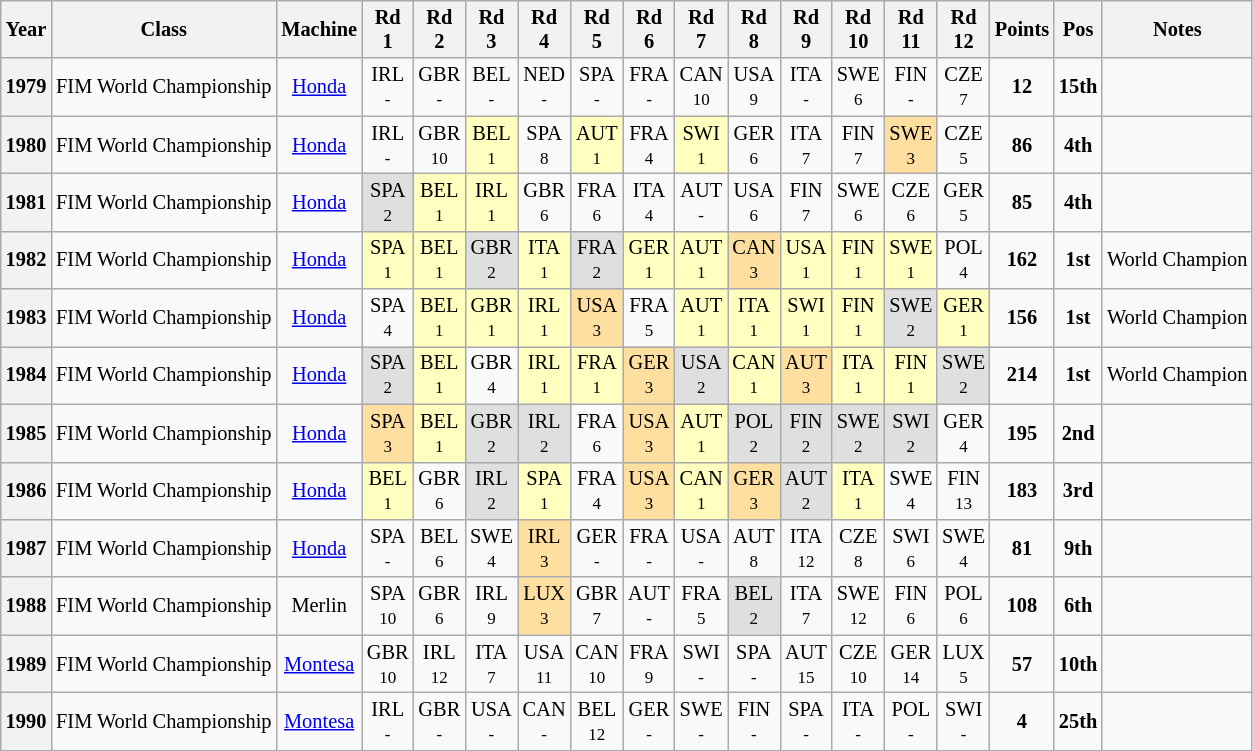<table class="wikitable" style="font-size: 85%; text-align:center">
<tr valign="top">
<th valign="middle">Year</th>
<th valign="middle">Class</th>
<th valign="middle">Machine</th>
<th>Rd<br>1</th>
<th>Rd<br>2</th>
<th>Rd<br>3</th>
<th>Rd<br>4</th>
<th>Rd<br>5</th>
<th>Rd<br>6</th>
<th>Rd<br>7</th>
<th>Rd<br>8</th>
<th>Rd<br>9</th>
<th>Rd<br>10</th>
<th>Rd<br>11</th>
<th>Rd<br>12</th>
<th valign="middle">Points</th>
<th valign="middle">Pos</th>
<th valign="middle">Notes</th>
</tr>
<tr>
<th>1979</th>
<td align="left">FIM World Championship</td>
<td><a href='#'>Honda</a></td>
<td>IRL<br><small>-</small></td>
<td>GBR<br><small>-</small></td>
<td>BEL<br><small>-</small></td>
<td>NED<br><small>-</small></td>
<td>SPA<br><small>-</small></td>
<td>FRA<br><small>-</small></td>
<td>CAN<br><small>10</small></td>
<td>USA<br><small>9</small></td>
<td>ITA<br><small>-</small></td>
<td>SWE<br><small>6</small></td>
<td>FIN<br><small>-</small></td>
<td>CZE<br><small>7</small></td>
<td><strong>12</strong></td>
<td><strong> 15th</strong></td>
<td></td>
</tr>
<tr>
<th>1980</th>
<td align="left">FIM World Championship</td>
<td><a href='#'>Honda</a></td>
<td>IRL<br><small>-</small></td>
<td>GBR<br><small>10</small></td>
<td style="background:#ffffbf;">BEL<br><small>1</small></td>
<td>SPA<br><small>8</small></td>
<td style="background:#ffffbf;">AUT<br><small>1</small></td>
<td>FRA<br><small>4</small></td>
<td style="background:#ffffbf;">SWI<br><small>1</small></td>
<td>GER<br><small>6</small></td>
<td>ITA<br><small>7</small></td>
<td>FIN<br><small>7</small></td>
<td style="background:#ffdf9f;">SWE<br><small>3</small></td>
<td>CZE<br><small>5</small></td>
<td><strong>86</strong></td>
<td><strong>4th</strong></td>
<td></td>
</tr>
<tr>
<th>1981</th>
<td align="left">FIM World Championship</td>
<td><a href='#'>Honda</a></td>
<td style="background:#dfdfdf;">SPA<br><small>2</small></td>
<td style="background:#ffffbf;">BEL<br><small>1</small></td>
<td style="background:#ffffbf;">IRL<br><small>1</small></td>
<td>GBR<br><small>6</small></td>
<td>FRA<br><small>6</small></td>
<td>ITA<br><small>4</small></td>
<td>AUT<br><small>-</small></td>
<td>USA<br><small>6</small></td>
<td>FIN<br><small>7</small></td>
<td>SWE<br><small>6</small></td>
<td>CZE<br><small>6</small></td>
<td>GER<br><small>5</small></td>
<td><strong>85</strong></td>
<td><strong>4th</strong></td>
<td></td>
</tr>
<tr>
<th>1982</th>
<td align="left">FIM World Championship</td>
<td><a href='#'>Honda</a></td>
<td style="background:#ffffbf;">SPA<br><small>1</small></td>
<td style="background:#ffffbf;">BEL<br><small>1</small></td>
<td style="background:#dfdfdf;">GBR<br><small>2</small></td>
<td style="background:#ffffbf;">ITA<br><small>1</small></td>
<td style="background:#dfdfdf;">FRA<br><small>2</small></td>
<td style="background:#ffffbf;">GER<br><small>1</small></td>
<td style="background:#ffffbf;">AUT<br><small>1</small></td>
<td style="background:#ffdf9f;">CAN<br><small>3</small></td>
<td style="background:#ffffbf;">USA<br><small>1</small></td>
<td style="background:#ffffbf;">FIN<br><small>1</small></td>
<td style="background:#ffffbf;">SWE<br><small>1</small></td>
<td>POL<br><small>4</small></td>
<td><strong>162</strong></td>
<td><strong>1st</strong></td>
<td>World Champion</td>
</tr>
<tr>
<th>1983</th>
<td align="left">FIM World Championship</td>
<td><a href='#'>Honda</a></td>
<td>SPA<br><small>4</small></td>
<td style="background:#ffffbf;">BEL<br><small>1</small></td>
<td style="background:#ffffbf;">GBR<br><small>1</small></td>
<td style="background:#ffffbf;">IRL<br><small>1</small></td>
<td style="background:#ffdf9f;">USA<br><small>3</small></td>
<td>FRA<br><small>5</small></td>
<td style="background:#ffffbf;">AUT<br><small>1</small></td>
<td style="background:#ffffbf;">ITA<br><small>1</small></td>
<td style="background:#ffffbf;">SWI<br><small>1</small></td>
<td style="background:#ffffbf;">FIN<br><small>1</small></td>
<td style="background:#dfdfdf;">SWE<br><small>2</small></td>
<td style="background:#ffffbf;">GER<br><small>1</small></td>
<td><strong>156</strong></td>
<td><strong>1st</strong></td>
<td>World Champion</td>
</tr>
<tr>
<th>1984</th>
<td align="left">FIM World Championship</td>
<td><a href='#'>Honda</a></td>
<td style="background:#dfdfdf;">SPA<br><small>2</small></td>
<td style="background:#ffffbf;">BEL<br><small>1</small></td>
<td>GBR<br><small>4</small></td>
<td style="background:#ffffbf;">IRL<br><small>1</small></td>
<td style="background:#ffffbf;">FRA<br><small>1</small></td>
<td style="background:#ffdf9f;">GER<br><small>3</small></td>
<td style="background:#dfdfdf;">USA<br><small>2</small></td>
<td style="background:#ffffbf;">CAN<br><small>1</small></td>
<td style="background:#ffdf9f;">AUT<br><small>3</small></td>
<td style="background:#ffffbf;">ITA<br><small>1</small></td>
<td style="background:#ffffbf;">FIN<br><small>1</small></td>
<td style="background:#dfdfdf;">SWE<br><small>2</small></td>
<td><strong>214</strong></td>
<td><strong>1st</strong></td>
<td>World Champion</td>
</tr>
<tr>
<th>1985</th>
<td align="left">FIM World Championship</td>
<td><a href='#'>Honda</a></td>
<td style="background:#ffdf9f;">SPA<br><small>3</small></td>
<td style="background:#ffffbf;">BEL<br><small>1</small></td>
<td style="background:#dfdfdf;">GBR<br><small>2</small></td>
<td style="background:#dfdfdf;">IRL<br><small>2</small></td>
<td>FRA<br><small>6</small></td>
<td style="background:#ffdf9f;">USA<br><small>3</small></td>
<td style="background:#ffffbf;">AUT<br><small>1</small></td>
<td style="background:#dfdfdf;">POL<br><small>2</small></td>
<td style="background:#dfdfdf;">FIN<br><small>2</small></td>
<td style="background:#dfdfdf;">SWE<br><small>2</small></td>
<td style="background:#dfdfdf;">SWI<br><small>2</small></td>
<td>GER<br><small>4</small></td>
<td><strong>195</strong></td>
<td><strong>2nd</strong></td>
<td></td>
</tr>
<tr>
<th>1986</th>
<td align="left">FIM World Championship</td>
<td><a href='#'>Honda</a></td>
<td style="background:#ffffbf;">BEL<br><small>1</small></td>
<td>GBR<br><small>6</small></td>
<td style="background:#dfdfdf;">IRL<br><small>2</small></td>
<td style="background:#ffffbf;">SPA<br><small>1</small></td>
<td>FRA<br><small>4</small></td>
<td style="background:#ffdf9f;">USA<br><small>3</small></td>
<td style="background:#ffffbf;">CAN<br><small>1</small></td>
<td style="background:#ffdf9f;">GER<br><small>3</small></td>
<td style="background:#dfdfdf;">AUT<br><small>2</small></td>
<td style="background:#ffffbf;">ITA<br><small>1</small></td>
<td>SWE<br><small>4</small></td>
<td>FIN<br><small>13</small></td>
<td><strong>183</strong></td>
<td><strong>3rd</strong></td>
<td></td>
</tr>
<tr>
<th>1987</th>
<td align="left">FIM World Championship</td>
<td><a href='#'>Honda</a></td>
<td>SPA<br><small>-</small></td>
<td>BEL<br><small>6</small></td>
<td>SWE<br><small>4</small></td>
<td style="background:#ffdf9f;">IRL<br><small>3</small></td>
<td>GER<br><small>-</small></td>
<td>FRA<br><small>-</small></td>
<td>USA<br><small>-</small></td>
<td>AUT<br><small>8</small></td>
<td>ITA<br><small>12</small></td>
<td>CZE<br><small>8</small></td>
<td>SWI<br><small>6</small></td>
<td>SWE<br><small>4</small></td>
<td><strong>81</strong></td>
<td><strong>9th</strong></td>
<td></td>
</tr>
<tr>
<th>1988</th>
<td align="left">FIM World Championship</td>
<td>Merlin</td>
<td>SPA<br><small>10</small></td>
<td>GBR<br><small>6</small></td>
<td>IRL<br><small>9</small></td>
<td style="background:#ffdf9f;">LUX<br><small>3</small></td>
<td>GBR<br><small>7</small></td>
<td>AUT<br><small>-</small></td>
<td>FRA<br><small>5</small></td>
<td style="background:#dfdfdf;">BEL<br><small>2</small></td>
<td>ITA<br><small>7</small></td>
<td>SWE<br><small>12</small></td>
<td>FIN<br><small>6</small></td>
<td>POL<br><small>6</small></td>
<td><strong>108</strong></td>
<td><strong>6th</strong></td>
<td></td>
</tr>
<tr>
<th>1989</th>
<td align="left">FIM World Championship</td>
<td><a href='#'>Montesa</a></td>
<td>GBR<br><small>10</small></td>
<td>IRL<br><small>12</small></td>
<td>ITA<br><small>7</small></td>
<td>USA<br><small>11</small></td>
<td>CAN<br><small>10</small></td>
<td>FRA<br><small>9</small></td>
<td>SWI<br><small>-</small></td>
<td>SPA<br><small>-</small></td>
<td>AUT<br><small>15</small></td>
<td>CZE<br><small>10</small></td>
<td>GER<br><small>14</small></td>
<td>LUX<br><small>5</small></td>
<td><strong>57</strong></td>
<td><strong>10th</strong></td>
<td></td>
</tr>
<tr>
<th>1990</th>
<td align="left">FIM World Championship</td>
<td><a href='#'>Montesa</a></td>
<td>IRL<br><small>-</small></td>
<td>GBR<br><small>-</small></td>
<td>USA<br><small>-</small></td>
<td>CAN<br><small>-</small></td>
<td>BEL<br><small>12</small></td>
<td>GER<br><small>-</small></td>
<td>SWE<br><small>-</small></td>
<td>FIN<br><small>-</small></td>
<td>SPA<br><small>-</small></td>
<td>ITA<br><small>-</small></td>
<td>POL<br><small>-</small></td>
<td>SWI<br><small>-</small></td>
<td><strong>4</strong></td>
<td><strong>25th</strong></td>
<td></td>
</tr>
</table>
